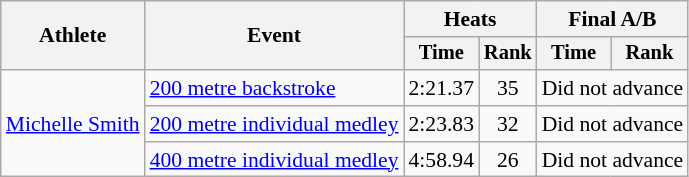<table class="wikitable" style="font-size:90%">
<tr>
<th rowspan="2">Athlete</th>
<th rowspan="2">Event</th>
<th colspan=2>Heats</th>
<th colspan=2>Final A/B</th>
</tr>
<tr style="font-size:95%">
<th>Time</th>
<th>Rank</th>
<th>Time</th>
<th>Rank</th>
</tr>
<tr align=center>
<td align=left rowspan=3><a href='#'>Michelle Smith</a></td>
<td align=left><a href='#'>200 metre backstroke</a></td>
<td>2:21.37</td>
<td>35</td>
<td colspan=2>Did not advance</td>
</tr>
<tr align=center>
<td align=left><a href='#'>200 metre individual medley</a></td>
<td>2:23.83</td>
<td>32</td>
<td colspan=2>Did not advance</td>
</tr>
<tr align=center>
<td align=left><a href='#'>400 metre individual medley</a></td>
<td>4:58.94</td>
<td>26</td>
<td colspan=2>Did not advance</td>
</tr>
</table>
